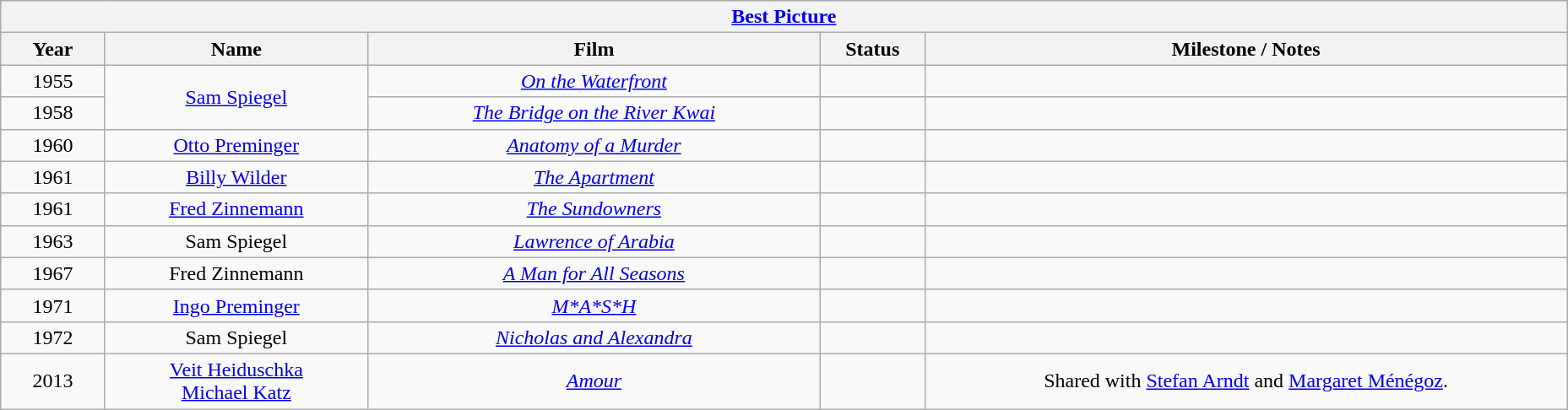<table class="wikitable" style="text-align: center">
<tr>
<th colspan=6 style="text-align:center;"><a href='#'>Best Picture</a></th>
</tr>
<tr>
<th style="width:075px;">Year</th>
<th style="width:200px;">Name</th>
<th style="width:350px;">Film</th>
<th style="width:075px;">Status</th>
<th style="width:500px;">Milestone / Notes</th>
</tr>
<tr>
<td style="text-align: center">1955</td>
<td rowspan= "2"><a href='#'>Sam Spiegel</a></td>
<td><em><a href='#'>On the Waterfront</a></em></td>
<td></td>
<td></td>
</tr>
<tr>
<td style="text-align: center">1958</td>
<td><em><a href='#'>The Bridge on the River Kwai</a></em></td>
<td></td>
<td></td>
</tr>
<tr>
<td style="text-align: center">1960</td>
<td><a href='#'>Otto Preminger</a></td>
<td><em><a href='#'>Anatomy of a Murder</a></em></td>
<td></td>
<td></td>
</tr>
<tr>
<td style="text-align: center">1961</td>
<td><a href='#'>Billy Wilder</a></td>
<td><em><a href='#'>The Apartment</a></em></td>
<td></td>
<td></td>
</tr>
<tr>
<td style="text-align: center">1961</td>
<td><a href='#'>Fred Zinnemann</a></td>
<td><em><a href='#'>The Sundowners</a></em></td>
<td></td>
<td></td>
</tr>
<tr>
<td style="text-align: center">1963</td>
<td>Sam Spiegel</td>
<td><em><a href='#'>Lawrence of Arabia</a></em></td>
<td></td>
<td></td>
</tr>
<tr>
<td style="text-align: center">1967</td>
<td>Fred Zinnemann</td>
<td><em><a href='#'>A Man for All Seasons</a></em></td>
<td></td>
<td></td>
</tr>
<tr>
<td style="text-align: center">1971</td>
<td><a href='#'>Ingo Preminger</a></td>
<td><em><a href='#'>M*A*S*H</a></em></td>
<td></td>
<td></td>
</tr>
<tr>
<td style="text-align: center">1972</td>
<td>Sam Spiegel</td>
<td><em><a href='#'>Nicholas and Alexandra</a></em></td>
<td></td>
<td></td>
</tr>
<tr>
<td style="text-align: center">2013</td>
<td><a href='#'>Veit Heiduschka</a><br><a href='#'>Michael Katz</a></td>
<td><em><a href='#'>Amour</a></em></td>
<td></td>
<td>Shared with <a href='#'>Stefan Arndt</a> and <a href='#'>Margaret Ménégoz</a>.</td>
</tr>
</table>
